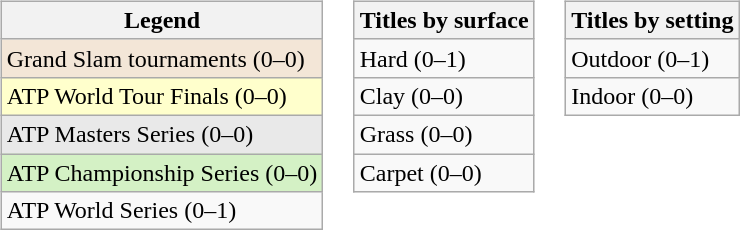<table>
<tr valign=top>
<td><br><table class=wikitable>
<tr>
<th>Legend</th>
</tr>
<tr style=background:#f3e6d7>
<td>Grand Slam tournaments (0–0)</td>
</tr>
<tr style=background:#ffffcc>
<td>ATP World Tour Finals (0–0)</td>
</tr>
<tr style=background:#e9e9e9>
<td>ATP Masters Series (0–0)</td>
</tr>
<tr style=background:#d4f1c5>
<td>ATP Championship Series (0–0)</td>
</tr>
<tr>
<td>ATP World Series (0–1)</td>
</tr>
</table>
</td>
<td><br><table class=wikitable>
<tr>
<th>Titles by surface</th>
</tr>
<tr>
<td>Hard (0–1)</td>
</tr>
<tr>
<td>Clay (0–0)</td>
</tr>
<tr>
<td>Grass (0–0)</td>
</tr>
<tr>
<td>Carpet (0–0)</td>
</tr>
</table>
</td>
<td><br><table class=wikitable>
<tr>
<th>Titles by setting</th>
</tr>
<tr>
<td>Outdoor (0–1)</td>
</tr>
<tr>
<td>Indoor (0–0)</td>
</tr>
</table>
</td>
</tr>
</table>
